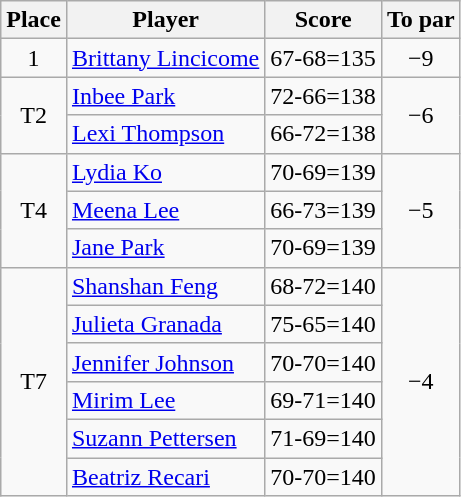<table class="wikitable">
<tr>
<th>Place</th>
<th>Player</th>
<th>Score</th>
<th>To par</th>
</tr>
<tr>
<td align=center>1</td>
<td> <a href='#'>Brittany Lincicome</a></td>
<td>67-68=135</td>
<td align=center>−9</td>
</tr>
<tr>
<td rowspan=2 align=center>T2</td>
<td> <a href='#'>Inbee Park</a></td>
<td>72-66=138</td>
<td rowspan=2 align=center>−6</td>
</tr>
<tr>
<td> <a href='#'>Lexi Thompson</a></td>
<td>66-72=138</td>
</tr>
<tr>
<td rowspan=3 align=center>T4</td>
<td> <a href='#'>Lydia Ko</a></td>
<td>70-69=139</td>
<td rowspan=3 align=center>−5</td>
</tr>
<tr>
<td> <a href='#'>Meena Lee</a></td>
<td>66-73=139</td>
</tr>
<tr>
<td> <a href='#'>Jane Park</a></td>
<td>70-69=139</td>
</tr>
<tr>
<td rowspan=6 align=center>T7</td>
<td> <a href='#'>Shanshan Feng</a></td>
<td>68-72=140</td>
<td rowspan=6 align=center>−4</td>
</tr>
<tr>
<td> <a href='#'>Julieta Granada</a></td>
<td>75-65=140</td>
</tr>
<tr>
<td> <a href='#'>Jennifer Johnson</a></td>
<td>70-70=140</td>
</tr>
<tr>
<td> <a href='#'>Mirim Lee</a></td>
<td>69-71=140</td>
</tr>
<tr>
<td> <a href='#'>Suzann Pettersen</a></td>
<td>71-69=140</td>
</tr>
<tr>
<td> <a href='#'>Beatriz Recari</a></td>
<td>70-70=140</td>
</tr>
</table>
